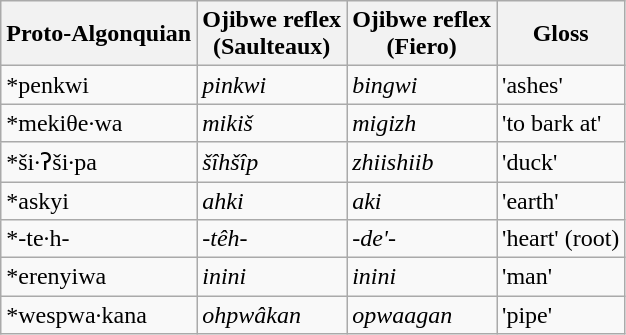<table class="wikitable">
<tr>
<th>Proto-Algonquian</th>
<th>Ojibwe reflex<br>(Saulteaux)</th>
<th>Ojibwe reflex<br>(Fiero)</th>
<th>Gloss</th>
</tr>
<tr>
<td>*penkwi</td>
<td><em>pinkwi</em></td>
<td><em>bingwi</em></td>
<td>'ashes'</td>
</tr>
<tr>
<td>*mekiθe·wa</td>
<td><em>mikiš</em></td>
<td><em>migizh</em></td>
<td>'to bark at'</td>
</tr>
<tr>
<td>*ši·ʔši·pa</td>
<td><em>šîhšîp</em></td>
<td><em>zhiishiib</em></td>
<td>'duck'</td>
</tr>
<tr>
<td>*askyi</td>
<td><em>ahki</em></td>
<td><em>aki</em></td>
<td>'earth'</td>
</tr>
<tr>
<td>*-te·h-</td>
<td><em>-têh-</em></td>
<td><em>-de'-</em></td>
<td>'heart' (root)</td>
</tr>
<tr>
<td>*erenyiwa</td>
<td><em>inini</em></td>
<td><em>inini</em></td>
<td>'man'</td>
</tr>
<tr>
<td>*wespwa·kana</td>
<td><em>ohpwâkan</em></td>
<td><em>opwaagan</em></td>
<td>'pipe'</td>
</tr>
</table>
